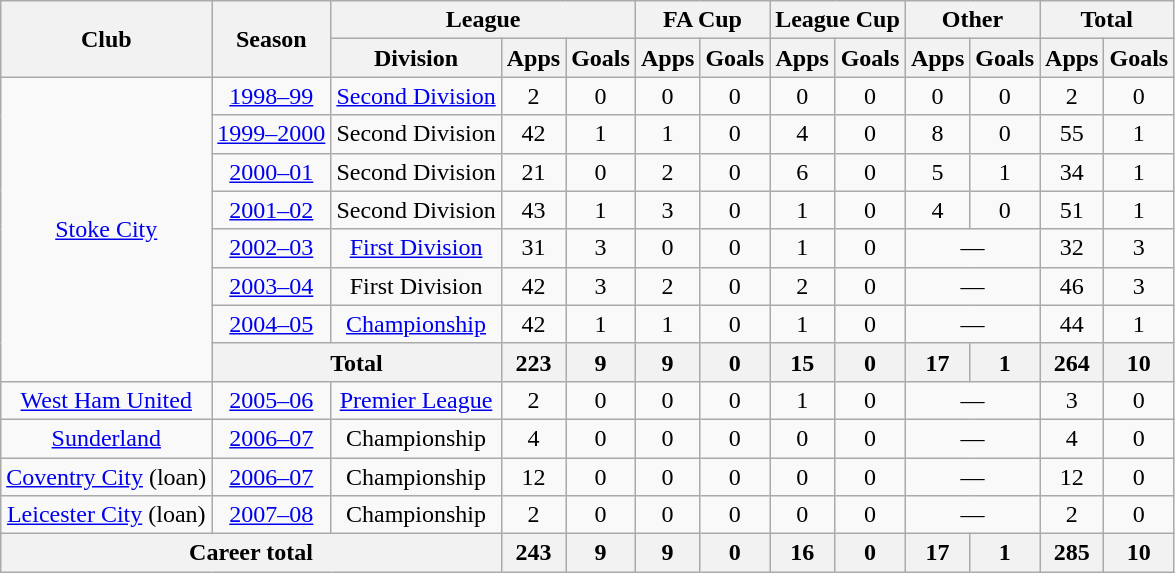<table class="wikitable" style="text-align: center;">
<tr>
<th rowspan="2">Club</th>
<th rowspan="2">Season</th>
<th colspan="3">League</th>
<th colspan="2">FA Cup</th>
<th colspan="2">League Cup</th>
<th colspan="2">Other</th>
<th colspan="2">Total</th>
</tr>
<tr>
<th>Division</th>
<th>Apps</th>
<th>Goals</th>
<th>Apps</th>
<th>Goals</th>
<th>Apps</th>
<th>Goals</th>
<th>Apps</th>
<th>Goals</th>
<th>Apps</th>
<th>Goals</th>
</tr>
<tr>
<td rowspan="8"><a href='#'>Stoke City</a></td>
<td><a href='#'>1998–99</a></td>
<td><a href='#'>Second Division</a></td>
<td>2</td>
<td>0</td>
<td>0</td>
<td>0</td>
<td>0</td>
<td>0</td>
<td>0</td>
<td>0</td>
<td>2</td>
<td>0</td>
</tr>
<tr>
<td><a href='#'>1999–2000</a></td>
<td>Second Division</td>
<td>42</td>
<td>1</td>
<td>1</td>
<td>0</td>
<td>4</td>
<td>0</td>
<td>8</td>
<td>0</td>
<td>55</td>
<td>1</td>
</tr>
<tr>
<td><a href='#'>2000–01</a></td>
<td>Second Division</td>
<td>21</td>
<td>0</td>
<td>2</td>
<td>0</td>
<td>6</td>
<td>0</td>
<td>5</td>
<td>1</td>
<td>34</td>
<td>1</td>
</tr>
<tr>
<td><a href='#'>2001–02</a></td>
<td>Second Division</td>
<td>43</td>
<td>1</td>
<td>3</td>
<td>0</td>
<td>1</td>
<td>0</td>
<td>4</td>
<td>0</td>
<td>51</td>
<td>1</td>
</tr>
<tr>
<td><a href='#'>2002–03</a></td>
<td><a href='#'>First Division</a></td>
<td>31</td>
<td>3</td>
<td>0</td>
<td>0</td>
<td>1</td>
<td>0</td>
<td colspan="2">—</td>
<td>32</td>
<td>3</td>
</tr>
<tr>
<td><a href='#'>2003–04</a></td>
<td>First Division</td>
<td>42</td>
<td>3</td>
<td>2</td>
<td>0</td>
<td>2</td>
<td>0</td>
<td colspan="2">—</td>
<td>46</td>
<td>3</td>
</tr>
<tr>
<td><a href='#'>2004–05</a></td>
<td><a href='#'>Championship</a></td>
<td>42</td>
<td>1</td>
<td>1</td>
<td>0</td>
<td>1</td>
<td>0</td>
<td colspan="2">—</td>
<td>44</td>
<td>1</td>
</tr>
<tr>
<th colspan="2">Total</th>
<th>223</th>
<th>9</th>
<th>9</th>
<th>0</th>
<th>15</th>
<th>0</th>
<th>17</th>
<th>1</th>
<th>264</th>
<th>10</th>
</tr>
<tr>
<td><a href='#'>West Ham United</a></td>
<td><a href='#'>2005–06</a></td>
<td><a href='#'>Premier League</a></td>
<td>2</td>
<td>0</td>
<td>0</td>
<td>0</td>
<td>1</td>
<td>0</td>
<td colspan="2">—</td>
<td>3</td>
<td>0</td>
</tr>
<tr>
<td><a href='#'>Sunderland</a></td>
<td><a href='#'>2006–07</a></td>
<td>Championship</td>
<td>4</td>
<td>0</td>
<td>0</td>
<td>0</td>
<td>0</td>
<td>0</td>
<td colspan="2">—</td>
<td>4</td>
<td>0</td>
</tr>
<tr>
<td><a href='#'>Coventry City</a> (loan)</td>
<td><a href='#'>2006–07</a></td>
<td>Championship</td>
<td>12</td>
<td>0</td>
<td>0</td>
<td>0</td>
<td>0</td>
<td>0</td>
<td colspan="2">—</td>
<td>12</td>
<td>0</td>
</tr>
<tr>
<td><a href='#'>Leicester City</a> (loan)</td>
<td><a href='#'>2007–08</a></td>
<td>Championship</td>
<td>2</td>
<td>0</td>
<td>0</td>
<td>0</td>
<td>0</td>
<td>0</td>
<td colspan="2">—</td>
<td>2</td>
<td>0</td>
</tr>
<tr>
<th colspan="3">Career total</th>
<th>243</th>
<th>9</th>
<th>9</th>
<th>0</th>
<th>16</th>
<th>0</th>
<th>17</th>
<th>1</th>
<th>285</th>
<th>10</th>
</tr>
</table>
